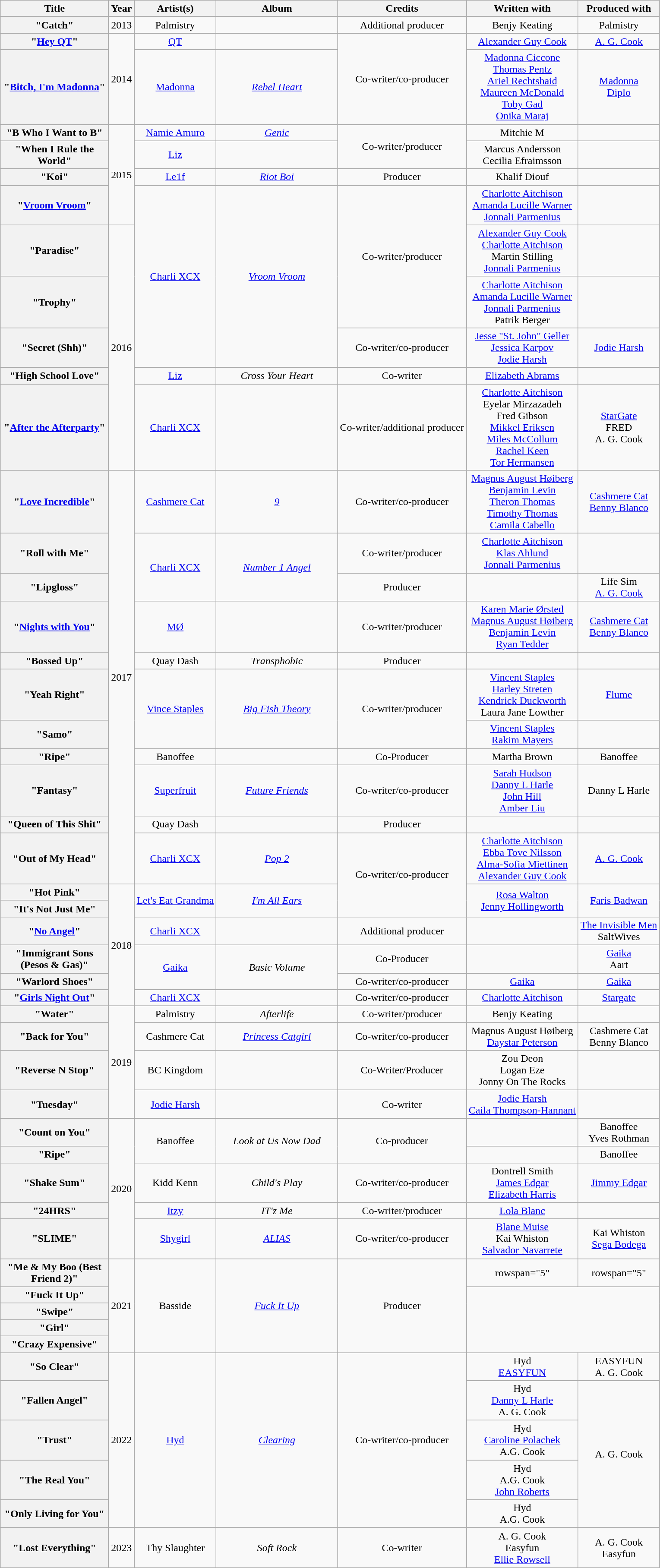<table class="wikitable plainrowheaders" style="text-align:center;">
<tr>
<th scope="col" style="width:160px;">Title</th>
<th scope="col">Year</th>
<th scope="col">Artist(s)</th>
<th scope="col" style="width:180px;">Album</th>
<th scope="col">Credits</th>
<th scope="col">Written with</th>
<th scope="col">Produced with</th>
</tr>
<tr>
<th scope="row">"Catch"</th>
<td>2013</td>
<td>Palmistry</td>
<td></td>
<td>Additional producer </td>
<td>Benjy Keating</td>
<td>Palmistry</td>
</tr>
<tr>
<th scope="row">"<a href='#'>Hey QT</a>"</th>
<td rowspan="2">2014</td>
<td><a href='#'>QT</a></td>
<td></td>
<td rowspan="2">Co-writer/co-producer</td>
<td><a href='#'>Alexander Guy Cook</a></td>
<td><a href='#'>A. G. Cook</a></td>
</tr>
<tr>
<th scope="row">"<a href='#'>Bitch, I'm Madonna</a>"<br></th>
<td><a href='#'>Madonna</a></td>
<td><em><a href='#'>Rebel Heart</a></em></td>
<td><a href='#'>Madonna Ciccone</a><br><a href='#'>Thomas Pentz</a><br><a href='#'>Ariel Rechtshaid</a><br><a href='#'>Maureen McDonald</a><br><a href='#'>Toby Gad</a><br><a href='#'>Onika Maraj</a></td>
<td><a href='#'>Madonna</a><br><a href='#'>Diplo</a></td>
</tr>
<tr>
<th scope="row">"B Who I Want to B"<br></th>
<td rowspan="4">2015</td>
<td><a href='#'>Namie Amuro</a></td>
<td><em><a href='#'>Genic</a></em></td>
<td rowspan="2">Co-writer/producer</td>
<td>Mitchie M</td>
<td></td>
</tr>
<tr>
<th scope="row">"When I Rule the World"</th>
<td><a href='#'>Liz</a></td>
<td></td>
<td>Marcus Andersson<br>Cecilia Efraimsson</td>
<td></td>
</tr>
<tr>
<th scope="row">"Koi"</th>
<td><a href='#'>Le1f</a></td>
<td><em><a href='#'>Riot Boi</a></em></td>
<td>Producer</td>
<td>Khalif Diouf</td>
<td></td>
</tr>
<tr>
<th scope="row">"<a href='#'>Vroom Vroom</a>"</th>
<td rowspan="4"><a href='#'>Charli XCX</a></td>
<td rowspan="4"><em><a href='#'>Vroom Vroom</a></em></td>
<td rowspan="3">Co-writer/producer</td>
<td><a href='#'>Charlotte Aitchison</a><br><a href='#'>Amanda Lucille Warner</a><br><a href='#'>Jonnali Parmenius</a></td>
<td></td>
</tr>
<tr>
<th scope="row">"Paradise"<br></th>
<td rowspan="5">2016</td>
<td><a href='#'>Alexander Guy Cook</a><br><a href='#'>Charlotte Aitchison</a><br>Martin Stilling<br><a href='#'>Jonnali Parmenius</a></td>
<td></td>
</tr>
<tr>
<th scope="row">"Trophy"</th>
<td><a href='#'>Charlotte Aitchison</a><br><a href='#'>Amanda Lucille Warner</a><br><a href='#'>Jonnali Parmenius</a><br>Patrik Berger</td>
<td></td>
</tr>
<tr>
<th scope="row">"Secret (Shh)"</th>
<td>Co-writer/co-producer</td>
<td><a href='#'>Jesse "St. John" Geller</a><br><a href='#'>Jessica Karpov</a><br><a href='#'>Jodie Harsh</a></td>
<td><a href='#'>Jodie Harsh</a></td>
</tr>
<tr>
<th scope="row">"High School Love"</th>
<td><a href='#'>Liz</a></td>
<td><em>Cross Your Heart</em></td>
<td>Co-writer</td>
<td><a href='#'>Elizabeth Abrams</a></td>
<td></td>
</tr>
<tr>
<th scope="row">"<a href='#'>After the Afterparty</a>"<br></th>
<td><a href='#'>Charli XCX</a></td>
<td></td>
<td>Co-writer/additional producer</td>
<td><a href='#'>Charlotte Aitchison</a><br>Eyelar Mirzazadeh<br>Fred Gibson<br><a href='#'>Mikkel Eriksen</a><br><a href='#'>Miles McCollum</a><br><a href='#'>Rachel Keen</a><br><a href='#'>Tor Hermansen</a></td>
<td><a href='#'>StarGate</a><br>FRED<br>A. G. Cook</td>
</tr>
<tr>
<th scope="row">"<a href='#'>Love Incredible</a>"<br></th>
<td rowspan="11">2017</td>
<td><a href='#'>Cashmere Cat</a></td>
<td><em><a href='#'>9</a></em></td>
<td>Co-writer/co-producer</td>
<td><a href='#'>Magnus August Høiberg</a><br><a href='#'>Benjamin Levin</a><br><a href='#'>Theron Thomas</a><br><a href='#'>Timothy Thomas</a><br><a href='#'>Camila Cabello</a></td>
<td><a href='#'>Cashmere Cat</a><br><a href='#'>Benny Blanco</a></td>
</tr>
<tr>
<th scope="row">"Roll with Me"</th>
<td rowspan="2"><a href='#'>Charli XCX</a></td>
<td rowspan="2"><em><a href='#'>Number 1 Angel</a></em></td>
<td>Co-writer/producer</td>
<td><a href='#'>Charlotte Aitchison</a><br><a href='#'>Klas Ahlund</a><br><a href='#'>Jonnali Parmenius</a></td>
<td></td>
</tr>
<tr>
<th scope="row">"Lipgloss"<br></th>
<td>Producer</td>
<td></td>
<td>Life Sim<br><a href='#'>A. G. Cook</a></td>
</tr>
<tr>
<th scope="row">"<a href='#'>Nights with You</a>"</th>
<td><a href='#'>MØ</a></td>
<td></td>
<td>Co-writer/producer</td>
<td><a href='#'>Karen Marie Ørsted</a><br><a href='#'>Magnus August Høiberg</a><br><a href='#'>Benjamin Levin</a><br><a href='#'>Ryan Tedder</a></td>
<td><a href='#'>Cashmere Cat</a><br><a href='#'>Benny Blanco</a></td>
</tr>
<tr>
<th scope="row">"Bossed Up"</th>
<td>Quay Dash</td>
<td><em>Transphobic</em></td>
<td>Producer</td>
<td></td>
<td></td>
</tr>
<tr>
<th scope="row">"Yeah Right"<br></th>
<td rowspan="2"><a href='#'>Vince Staples</a></td>
<td rowspan="2"><em><a href='#'>Big Fish Theory</a></em></td>
<td rowspan="2">Co-writer/producer</td>
<td><a href='#'>Vincent Staples</a><br><a href='#'>Harley Streten</a><br><a href='#'>Kendrick Duckworth</a><br>Laura Jane Lowther</td>
<td><a href='#'>Flume</a></td>
</tr>
<tr>
<th scope="row">"Samo"<br></th>
<td><a href='#'>Vincent Staples</a><br><a href='#'>Rakim Mayers</a></td>
<td></td>
</tr>
<tr>
<th scope="row">"Ripe"</th>
<td>Banoffee</td>
<td></td>
<td>Co-Producer</td>
<td>Martha Brown</td>
<td>Banoffee</td>
</tr>
<tr>
<th scope="row">"Fantasy"<br></th>
<td><a href='#'>Superfruit</a></td>
<td><em><a href='#'>Future Friends</a></em></td>
<td>Co-writer/co-producer</td>
<td><a href='#'>Sarah Hudson</a><br><a href='#'>Danny L Harle</a><br><a href='#'>John Hill</a><br><a href='#'>Amber Liu</a></td>
<td>Danny L Harle</td>
</tr>
<tr>
<th scope="row">"Queen of This Shit"</th>
<td>Quay Dash</td>
<td></td>
<td>Producer</td>
<td></td>
<td></td>
</tr>
<tr>
<th scope="row">"Out of My Head"<br></th>
<td><a href='#'>Charli XCX</a></td>
<td><em><a href='#'>Pop 2</a></em></td>
<td rowspan="3">Co-writer/co-producer</td>
<td><a href='#'>Charlotte Aitchison</a><br><a href='#'>Ebba Tove Nilsson</a><br><a href='#'>Alma-Sofia Miettinen</a><br><a href='#'>Alexander Guy Cook</a></td>
<td><a href='#'>A. G. Cook</a></td>
</tr>
<tr>
<th scope="row">"Hot Pink"</th>
<td rowspan="6">2018</td>
<td rowspan="2"><a href='#'>Let's Eat Grandma</a></td>
<td rowspan="2"><em><a href='#'>I'm All Ears</a></em></td>
<td rowspan="2"><a href='#'>Rosa Walton</a><br><a href='#'>Jenny Hollingworth</a></td>
<td rowspan="2"><a href='#'>Faris Badwan</a></td>
</tr>
<tr>
<th scope="row">"It's Not Just Me"</th>
</tr>
<tr>
<th scope="row">"<a href='#'>No Angel</a>"</th>
<td><a href='#'>Charli XCX</a></td>
<td></td>
<td>Additional producer</td>
<td></td>
<td><a href='#'>The Invisible Men</a><br>SaltWives</td>
</tr>
<tr>
<th scope="row">"Immigrant Sons (Pesos & Gas)"</th>
<td rowspan="2"><a href='#'>Gaika</a></td>
<td rowspan="2"><em>Basic Volume</em></td>
<td>Co-Producer</td>
<td></td>
<td><a href='#'>Gaika</a><br>Aart</td>
</tr>
<tr>
<th scope="row">"Warlord Shoes"</th>
<td>Co-writer/co-producer</td>
<td><a href='#'>Gaika</a></td>
<td><a href='#'>Gaika</a></td>
</tr>
<tr>
<th scope="row">"<a href='#'>Girls Night Out</a>"</th>
<td><a href='#'>Charli XCX</a></td>
<td></td>
<td>Co-writer/co-producer</td>
<td><a href='#'>Charlotte Aitchison</a></td>
<td><a href='#'>Stargate</a></td>
</tr>
<tr>
<th scope="row">"Water"</th>
<td rowspan="4">2019</td>
<td>Palmistry</td>
<td><em>Afterlife</em></td>
<td>Co-writer/producer</td>
<td>Benjy Keating</td>
<td></td>
</tr>
<tr>
<th scope="row">"Back for You"</th>
<td>Cashmere Cat</td>
<td><em><a href='#'>Princess Catgirl</a></em></td>
<td>Co-writer/co-producer</td>
<td>Magnus August Høiberg<br><a href='#'>Daystar Peterson</a></td>
<td>Cashmere Cat<br>Benny Blanco</td>
</tr>
<tr>
<th scope="row">"Reverse N Stop"</th>
<td>BC Kingdom</td>
<td></td>
<td>Co-Writer/Producer</td>
<td>Zou Deon<br>Logan Eze<br>Jonny On The Rocks</td>
<td></td>
</tr>
<tr>
<th scope="row">"Tuesday"</th>
<td><a href='#'>Jodie Harsh</a></td>
<td></td>
<td>Co-writer</td>
<td><a href='#'>Jodie Harsh</a><br><a href='#'>Caila Thompson-Hannant</a></td>
<td></td>
</tr>
<tr>
<th scope="row">"Count on You"</th>
<td rowspan="5">2020</td>
<td rowspan="2">Banoffee</td>
<td rowspan="2"><em>Look at Us Now Dad</em></td>
<td rowspan="2">Co-producer</td>
<td></td>
<td>Banoffee<br>Yves Rothman</td>
</tr>
<tr>
<th scope="row">"Ripe" <br></th>
<td></td>
<td>Banoffee</td>
</tr>
<tr>
<th scope="row">"Shake Sum" <br></th>
<td>Kidd Kenn</td>
<td><em>Child's Play</em></td>
<td>Co-writer/co-producer</td>
<td>Dontrell Smith<br><a href='#'>James Edgar</a><br><a href='#'>Elizabeth Harris</a></td>
<td><a href='#'>Jimmy Edgar</a></td>
</tr>
<tr>
<th scope="row">"24HRS"</th>
<td><a href='#'>Itzy</a></td>
<td><em>IT'z Me</em></td>
<td>Co-writer/producer</td>
<td><a href='#'>Lola Blanc</a></td>
<td></td>
</tr>
<tr>
<th scope="row">"SLIME"</th>
<td><a href='#'>Shygirl</a></td>
<td><em><a href='#'>ALIAS</a></em></td>
<td>Co-writer/co-producer</td>
<td><a href='#'>Blane Muise</a><br>Kai Whiston<br><a href='#'>Salvador Navarrete</a></td>
<td>Kai Whiston<br><a href='#'>Sega Bodega</a></td>
</tr>
<tr>
<th scope="row">"Me & My Boo (Best Friend 2)"</th>
<td rowspan="5">2021</td>
<td rowspan="5">Basside</td>
<td rowspan="5"><em><a href='#'>Fuck It Up</a></em></td>
<td rowspan="5">Producer</td>
<td>rowspan="5" </td>
<td>rowspan="5" </td>
</tr>
<tr>
<th scope="row">"Fuck It Up"</th>
</tr>
<tr>
<th scope="row">"Swipe"</th>
</tr>
<tr>
<th scope="row">"Girl"</th>
</tr>
<tr>
<th scope="row">"Crazy Expensive"</th>
</tr>
<tr>
<th scope="row">"So Clear"</th>
<td rowspan="5">2022</td>
<td rowspan="5"><a href='#'>Hyd</a></td>
<td rowspan="5"><em><a href='#'>Clearing</a></em></td>
<td rowspan="5">Co-writer/co-producer</td>
<td>Hyd<br><a href='#'>EASYFUN</a></td>
<td>EASYFUN<br>A. G. Cook</td>
</tr>
<tr>
<th scope="row">"Fallen Angel"</th>
<td>Hyd<br><a href='#'>Danny L Harle</a><br>A. G. Cook</td>
<td rowspan="4">A. G. Cook</td>
</tr>
<tr>
<th scope="row">"Trust"</th>
<td>Hyd<br><a href='#'>Caroline Polachek</a><br>A.G. Cook</td>
</tr>
<tr>
<th scope="row">"The Real You"</th>
<td>Hyd<br>A.G. Cook<br><a href='#'>John Roberts</a></td>
</tr>
<tr>
<th scope="row">"Only Living for You"</th>
<td>Hyd<br>A.G. Cook</td>
</tr>
<tr>
<th scope="row">"Lost Everything"</th>
<td>2023</td>
<td>Thy Slaughter</td>
<td><em>Soft Rock</em></td>
<td>Co-writer</td>
<td>A. G. Cook<br>Easyfun<br><a href='#'>Ellie Rowsell</a></td>
<td>A. G. Cook<br>Easyfun</td>
</tr>
</table>
